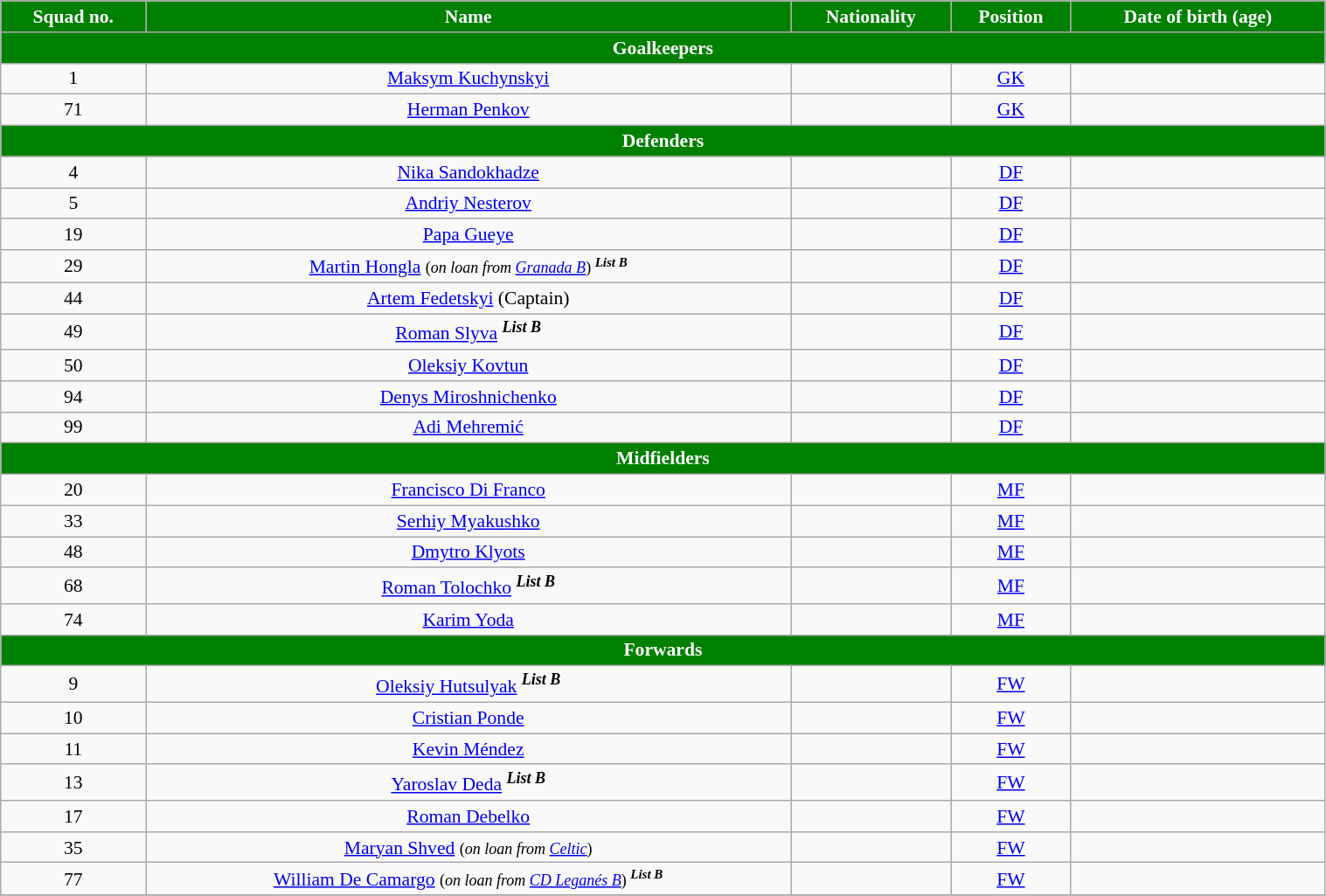<table class="wikitable" style="text-align:center; font-size:90%; width:80%">
<tr>
<th style="background:green; color:white; text-align:center">Squad no.</th>
<th style="background:green; color:white; text-align:center">Name</th>
<th style="background:green; color:white; text-align:center">Nationality</th>
<th style="background:green; color:white; text-align:center">Position</th>
<th style="background:green; color:white; text-align:center">Date of birth (age)</th>
</tr>
<tr>
<th colspan="6" style="background:green; color:white; text-align:center">Goalkeepers</th>
</tr>
<tr>
<td>1</td>
<td><a href='#'>Maksym Kuchynskyi</a></td>
<td></td>
<td><a href='#'>GK</a></td>
<td></td>
</tr>
<tr>
<td>71</td>
<td><a href='#'>Herman Penkov</a></td>
<td></td>
<td><a href='#'>GK</a></td>
<td></td>
</tr>
<tr>
<th colspan="6" style="background:green; color:white; text-align:center">Defenders</th>
</tr>
<tr>
<td>4</td>
<td><a href='#'>Nika Sandokhadze</a></td>
<td></td>
<td><a href='#'>DF</a></td>
<td></td>
</tr>
<tr>
<td>5</td>
<td><a href='#'>Andriy Nesterov</a></td>
<td></td>
<td><a href='#'>DF</a></td>
<td></td>
</tr>
<tr>
<td>19</td>
<td><a href='#'>Papa Gueye</a></td>
<td></td>
<td><a href='#'>DF</a></td>
<td></td>
</tr>
<tr>
<td>29</td>
<td><a href='#'>Martin Hongla</a> <small> (<em>on loan from <a href='#'>Granada B</a></em>) <sup><strong><em>List B</em></strong></sup></small></td>
<td></td>
<td><a href='#'>DF</a></td>
<td></td>
</tr>
<tr>
<td>44</td>
<td><a href='#'>Artem Fedetskyi</a> (Captain)</td>
<td></td>
<td><a href='#'>DF</a></td>
<td></td>
</tr>
<tr>
<td>49</td>
<td><a href='#'>Roman Slyva</a> <sup><strong><em>List B</em></strong></sup></td>
<td></td>
<td><a href='#'>DF</a></td>
<td></td>
</tr>
<tr>
<td>50</td>
<td><a href='#'>Oleksiy Kovtun</a></td>
<td></td>
<td><a href='#'>DF</a></td>
<td></td>
</tr>
<tr>
<td>94</td>
<td><a href='#'>Denys Miroshnichenko</a></td>
<td></td>
<td><a href='#'>DF</a></td>
<td></td>
</tr>
<tr>
<td>99</td>
<td><a href='#'>Adi Mehremić</a></td>
<td></td>
<td><a href='#'>DF</a></td>
<td></td>
</tr>
<tr>
<th colspan="6" style="background:green; color:white; text-align:center">Midfielders</th>
</tr>
<tr>
<td>20</td>
<td><a href='#'>Francisco Di Franco</a></td>
<td></td>
<td><a href='#'>MF</a></td>
<td></td>
</tr>
<tr>
<td>33</td>
<td><a href='#'>Serhiy Myakushko</a></td>
<td></td>
<td><a href='#'>MF</a></td>
<td></td>
</tr>
<tr>
<td>48</td>
<td><a href='#'>Dmytro Klyots</a></td>
<td></td>
<td><a href='#'>MF</a></td>
<td></td>
</tr>
<tr>
<td>68</td>
<td><a href='#'>Roman Tolochko</a> <sup><strong><em>List B</em></strong></sup></td>
<td></td>
<td><a href='#'>MF</a></td>
<td></td>
</tr>
<tr>
<td>74</td>
<td><a href='#'>Karim Yoda</a></td>
<td></td>
<td><a href='#'>MF</a></td>
<td></td>
</tr>
<tr>
<th colspan="7" style="background:green; color:white; text-align:center">Forwards</th>
</tr>
<tr>
<td>9</td>
<td><a href='#'>Oleksiy Hutsulyak</a> <sup><strong><em>List B</em></strong></sup></td>
<td></td>
<td><a href='#'>FW</a></td>
<td></td>
</tr>
<tr>
<td>10</td>
<td><a href='#'>Cristian Ponde</a></td>
<td></td>
<td><a href='#'>FW</a></td>
<td></td>
</tr>
<tr>
<td>11</td>
<td><a href='#'>Kevin Méndez</a></td>
<td></td>
<td><a href='#'>FW</a></td>
<td></td>
</tr>
<tr>
<td>13</td>
<td><a href='#'>Yaroslav Deda</a> <sup><strong><em>List B</em></strong></sup></td>
<td></td>
<td><a href='#'>FW</a></td>
<td></td>
</tr>
<tr>
<td>17</td>
<td><a href='#'>Roman Debelko</a></td>
<td></td>
<td><a href='#'>FW</a></td>
<td></td>
</tr>
<tr>
<td>35</td>
<td><a href='#'>Maryan Shved</a> <small> (<em>on loan from <a href='#'>Celtic</a></em>)</small></td>
<td></td>
<td><a href='#'>FW</a></td>
<td></td>
</tr>
<tr>
<td>77</td>
<td><a href='#'>William De Camargo</a> <small> (<em>on loan from <a href='#'>CD Leganés B</a></em>) <sup><strong><em>List B</em></strong></sup></small></td>
<td></td>
<td><a href='#'>FW</a></td>
<td></td>
</tr>
<tr>
</tr>
</table>
